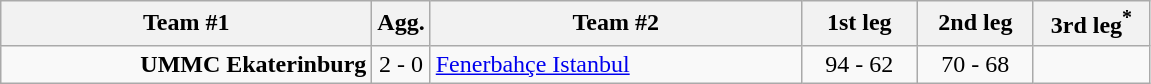<table class=wikitable style="text-align:center">
<tr>
<th width=240>Team #1</th>
<th width=20>Agg.</th>
<th width=240>Team #2</th>
<th width=70>1st leg</th>
<th width=70>2nd leg</th>
<th width=70>3rd leg<sup>*</sup></th>
</tr>
<tr>
<td align=right><strong>UMMC Ekaterinburg</strong> </td>
<td>2 - 0</td>
<td align=left> <a href='#'>Fenerbahçe Istanbul</a></td>
<td>94 - 62</td>
<td>70 - 68</td>
</tr>
</table>
